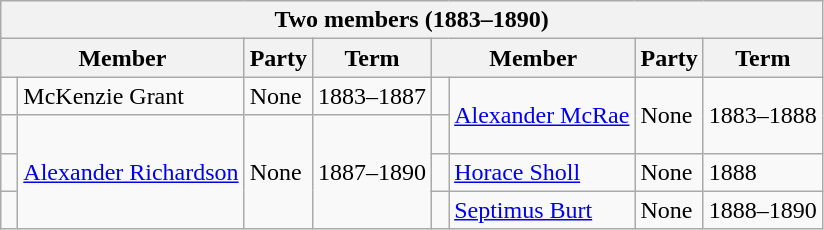<table class="wikitable">
<tr>
<th colspan="8">Two members (1883–1890)</th>
</tr>
<tr>
<th colspan="2">Member</th>
<th>Party</th>
<th>Term</th>
<th colspan="2">Member</th>
<th>Party</th>
<th>Term</th>
</tr>
<tr>
<td> </td>
<td>McKenzie Grant</td>
<td>None</td>
<td>1883–1887</td>
<td> </td>
<td rowspan="2"><a href='#'>Alexander McRae</a></td>
<td rowspan="2">None</td>
<td rowspan="2">1883–1888</td>
</tr>
<tr>
<td> </td>
<td rowspan="3"><a href='#'>Alexander Richardson</a></td>
<td rowspan="3">None</td>
<td rowspan="3">1887–1890</td>
<td> </td>
</tr>
<tr>
<td> </td>
<td> </td>
<td><a href='#'>Horace Sholl</a></td>
<td>None</td>
<td>1888</td>
</tr>
<tr>
<td> </td>
<td> </td>
<td><a href='#'>Septimus Burt</a></td>
<td>None</td>
<td>1888–1890</td>
</tr>
</table>
